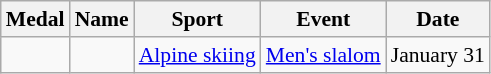<table class="wikitable sortable" style="font-size:90%">
<tr>
<th>Medal</th>
<th>Name</th>
<th>Sport</th>
<th>Event</th>
<th>Date</th>
</tr>
<tr>
<td></td>
<td></td>
<td><a href='#'>Alpine skiing</a></td>
<td><a href='#'>Men's slalom</a></td>
<td>January 31</td>
</tr>
</table>
